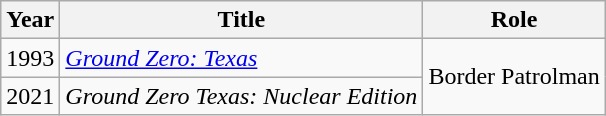<table class="wikitable sortable">
<tr>
<th>Year</th>
<th>Title</th>
<th>Role</th>
</tr>
<tr>
<td>1993</td>
<td><em><a href='#'>Ground Zero: Texas</a></em></td>
<td rowspan="2">Border Patrolman</td>
</tr>
<tr>
<td>2021</td>
<td><em>Ground Zero Texas: Nuclear Edition</em></td>
</tr>
</table>
